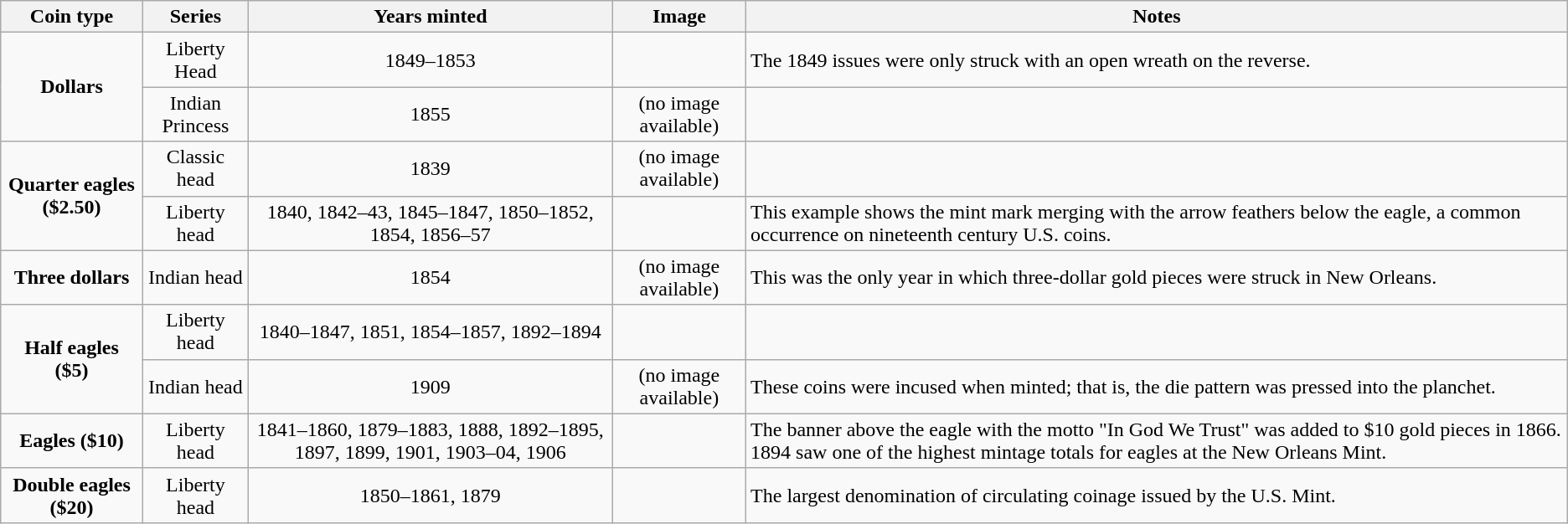<table class="wikitable" border="1">
<tr>
<th>Coin type</th>
<th>Series</th>
<th>Years minted</th>
<th>Image</th>
<th>Notes</th>
</tr>
<tr>
<td rowspan=2 align="center"><strong>Dollars</strong></td>
<td align="center">Liberty Head</td>
<td align="center">1849–1853</td>
<td></td>
<td>The 1849 issues were only struck with an open wreath on the reverse.</td>
</tr>
<tr>
<td align="center">Indian Princess</td>
<td align="center">1855</td>
<td align="center">(no image available)</td>
<td></td>
</tr>
<tr>
<td rowspan=2 align="center"><strong>Quarter eagles ($2.50)</strong></td>
<td align="center">Classic head</td>
<td align="center">1839</td>
<td align="center">(no image available)</td>
<td></td>
</tr>
<tr>
<td align="center">Liberty head</td>
<td align="center">1840, 1842–43, 1845–1847, 1850–1852, 1854, 1856–57</td>
<td></td>
<td>This example shows the mint mark merging with the arrow feathers below the eagle, a common occurrence on nineteenth century U.S. coins.</td>
</tr>
<tr>
<td align="center"><strong>Three dollars</strong></td>
<td align="center">Indian head</td>
<td align="center">1854</td>
<td align="center">(no image available)</td>
<td>This was the only year in which three-dollar gold pieces were struck in New Orleans.</td>
</tr>
<tr>
<td rowspan=2 align="center"><strong>Half eagles ($5)</strong></td>
<td align="center">Liberty head</td>
<td align="center">1840–1847, 1851, 1854–1857, 1892–1894</td>
<td></td>
<td></td>
</tr>
<tr>
<td align="center">Indian head</td>
<td align="center">1909</td>
<td align="center">(no image available)</td>
<td>These coins were incused when minted; that is, the die pattern was pressed into the planchet.</td>
</tr>
<tr>
<td align="center"><strong>Eagles ($10)</strong></td>
<td align="center">Liberty head</td>
<td align="center">1841–1860, 1879–1883, 1888, 1892–1895, 1897, 1899, 1901, 1903–04, 1906</td>
<td></td>
<td>The banner above the eagle with the motto "In God We Trust" was added to $10 gold pieces in 1866. 1894 saw one of the highest mintage totals for eagles at the New Orleans Mint.</td>
</tr>
<tr>
<td align="center"><strong> Double eagles ($20)</strong></td>
<td align="center">Liberty head</td>
<td align="center">1850–1861, 1879</td>
<td></td>
<td>The largest denomination of circulating coinage issued by the U.S. Mint.</td>
</tr>
</table>
